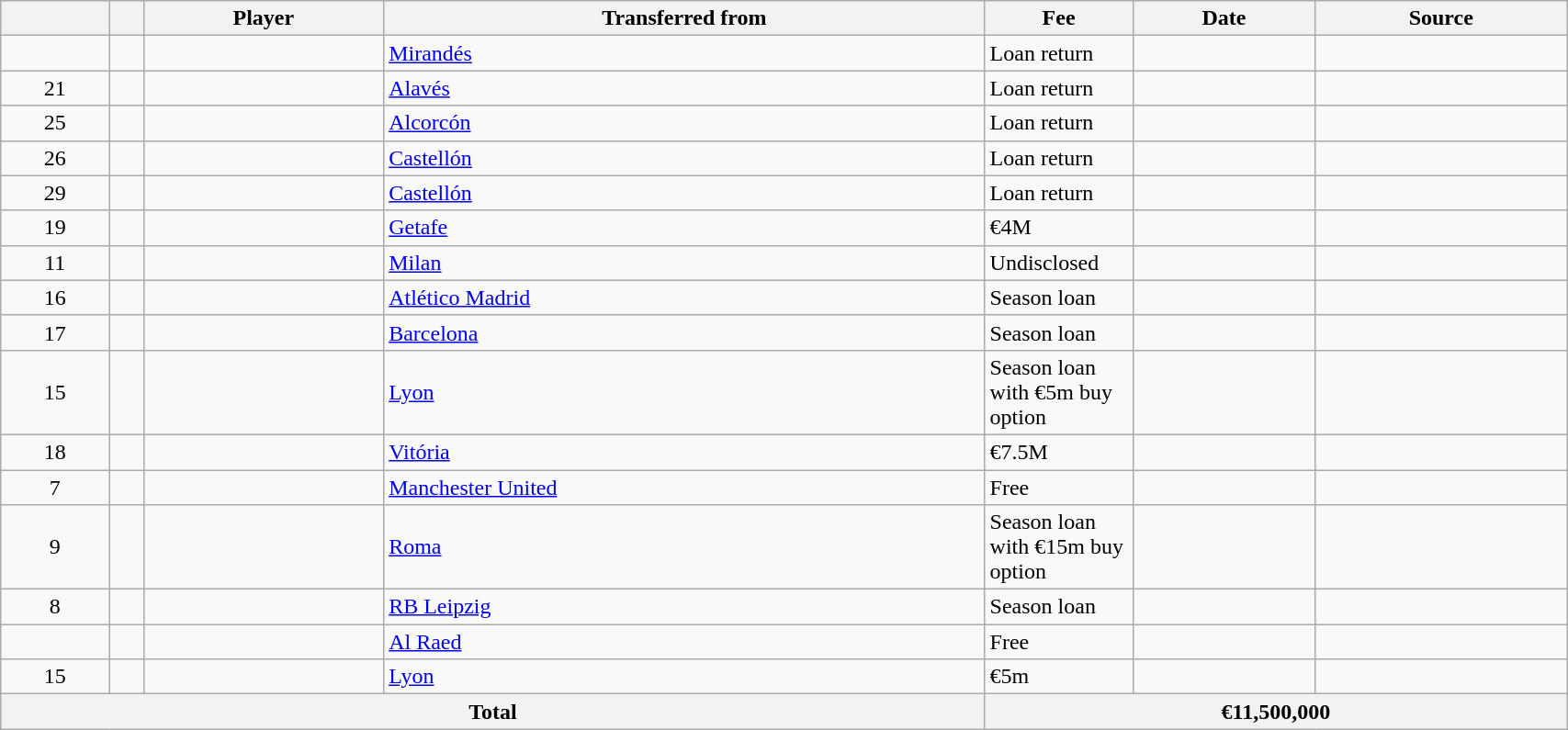<table class="wikitable sortable" style="width:90%; text-align:center; font-size:100%; text-align:left;">
<tr>
<th></th>
<th></th>
<th scope=col><strong>Player</strong></th>
<th><strong>Transferred from</strong></th>
<th !scope=col; style="width: 100px;"><strong>Fee</strong></th>
<th scope=col><strong>Date</strong></th>
<th scope=col><strong>Source</strong></th>
</tr>
<tr>
<td align=center></td>
<td align=center></td>
<td></td>
<td> <a href='#'>Mirandés</a></td>
<td>Loan return</td>
<td></td>
<td></td>
</tr>
<tr>
<td align=center>21</td>
<td align=center></td>
<td></td>
<td> <a href='#'>Alavés</a></td>
<td>Loan return</td>
<td></td>
<td></td>
</tr>
<tr>
<td align=center>25</td>
<td align=center></td>
<td></td>
<td> <a href='#'>Alcorcón</a></td>
<td>Loan return</td>
<td></td>
<td></td>
</tr>
<tr>
<td align=center>26</td>
<td align=center></td>
<td></td>
<td> <a href='#'>Castellón</a></td>
<td>Loan return</td>
<td></td>
<td></td>
</tr>
<tr>
<td align=center>29</td>
<td align=center></td>
<td></td>
<td> <a href='#'>Castellón</a></td>
<td>Loan return</td>
<td></td>
<td></td>
</tr>
<tr>
<td align=center>19</td>
<td align=center></td>
<td></td>
<td> <a href='#'>Getafe</a></td>
<td>€4M</td>
<td></td>
<td></td>
</tr>
<tr>
<td align=center>11</td>
<td align=center></td>
<td></td>
<td> <a href='#'>Milan</a></td>
<td>Undisclosed</td>
<td></td>
<td></td>
</tr>
<tr>
<td align=center>16</td>
<td align=center></td>
<td></td>
<td> <a href='#'>Atlético Madrid</a></td>
<td>Season loan</td>
<td></td>
<td></td>
</tr>
<tr>
<td align=center>17</td>
<td align=center></td>
<td></td>
<td> <a href='#'>Barcelona</a></td>
<td>Season loan</td>
<td></td>
<td></td>
</tr>
<tr>
<td align=center>15</td>
<td align=center></td>
<td></td>
<td> <a href='#'>Lyon</a></td>
<td>Season loan with €5m buy option</td>
<td></td>
<td></td>
</tr>
<tr>
<td align=center>18</td>
<td align=center></td>
<td></td>
<td> <a href='#'>Vitória</a></td>
<td>€7.5M</td>
<td></td>
<td></td>
</tr>
<tr>
<td align=center>7</td>
<td align=center></td>
<td></td>
<td> <a href='#'>Manchester United</a></td>
<td>Free</td>
<td></td>
<td></td>
</tr>
<tr>
<td align=center>9</td>
<td align=center></td>
<td></td>
<td> <a href='#'>Roma</a></td>
<td>Season loan with €15m buy option</td>
<td></td>
<td></td>
</tr>
<tr>
<td align=center>8</td>
<td align=center></td>
<td></td>
<td> <a href='#'>RB Leipzig</a></td>
<td>Season loan</td>
<td></td>
<td></td>
</tr>
<tr>
<td align=center></td>
<td align=center></td>
<td></td>
<td> <a href='#'>Al Raed</a></td>
<td>Free</td>
<td></td>
<td></td>
</tr>
<tr>
<td align=center>15</td>
<td align=center></td>
<td></td>
<td> <a href='#'>Lyon</a></td>
<td>€5m</td>
<td></td>
<td></td>
</tr>
<tr>
<th colspan="4">Total</th>
<th colspan="3">€11,500,000</th>
</tr>
</table>
